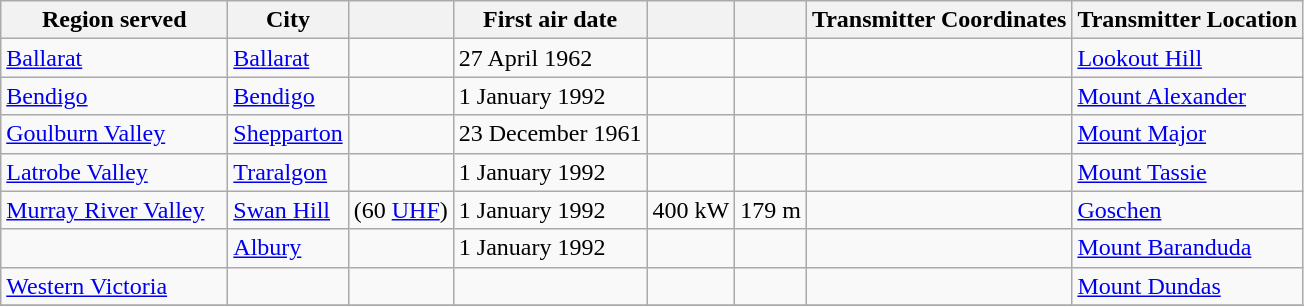<table class="wikitable">
<tr>
<th scope="col" style="min-width: 9em;">Region served</th>
<th>City</th>
<th></th>
<th>First air date</th>
<th></th>
<th></th>
<th>Transmitter Coordinates</th>
<th>Transmitter Location</th>
</tr>
<tr style="vertical-align: top; text-align: left;">
<td><a href='#'>Ballarat</a></td>
<td><a href='#'>Ballarat</a></td>
<td></td>
<td>27 April 1962</td>
<td></td>
<td></td>
<td></td>
<td><a href='#'>Lookout Hill</a></td>
</tr>
<tr style="vertical-align: top; text-align: left;">
<td><a href='#'>Bendigo</a></td>
<td><a href='#'>Bendigo</a></td>
<td></td>
<td>1 January 1992</td>
<td></td>
<td></td>
<td></td>
<td><a href='#'>Mount Alexander</a></td>
</tr>
<tr style="vertical-align: top; text-align: left;">
<td><a href='#'>Goulburn Valley</a></td>
<td><a href='#'>Shepparton</a></td>
<td></td>
<td>23 December 1961</td>
<td></td>
<td></td>
<td></td>
<td><a href='#'>Mount Major</a></td>
</tr>
<tr style="vertical-align: top; text-align: left;">
<td><a href='#'>Latrobe Valley</a></td>
<td><a href='#'>Traralgon</a></td>
<td></td>
<td>1 January 1992</td>
<td></td>
<td></td>
<td></td>
<td><a href='#'>Mount Tassie</a></td>
</tr>
<tr style="vertical-align: top; text-align: left;">
<td><a href='#'>Murray River Valley</a></td>
<td><a href='#'>Swan Hill</a></td>
<td 50 UHF>(60 <a href='#'>UHF</a>)</td>
<td>1 January 1992</td>
<td>400 kW</td>
<td>179 m</td>
<td></td>
<td><a href='#'>Goschen</a></td>
</tr>
<tr style="vertical-align: top; text-align: left;">
<td></td>
<td><a href='#'>Albury</a></td>
<td></td>
<td>1 January 1992</td>
<td></td>
<td></td>
<td></td>
<td><a href='#'>Mount Baranduda</a></td>
</tr>
<tr style="vertical-align: top; text-align: left;">
<td><a href='#'>Western Victoria</a></td>
<td></td>
<td></td>
<td></td>
<td></td>
<td></td>
<td></td>
<td><a href='#'>Mount Dundas</a></td>
</tr>
<tr style="vertical-align: top; text-align: left;">
</tr>
</table>
